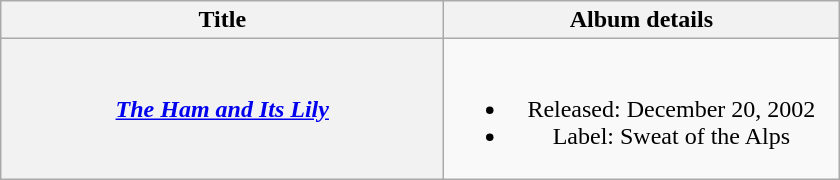<table class="wikitable plainrowheaders" style="text-align:center;">
<tr>
<th scope="col" style="width:18em;">Title</th>
<th scope="col" style="width:16em;">Album details</th>
</tr>
<tr>
<th scope="row"><em><a href='#'>The Ham and Its Lily</a></em><br></th>
<td><br><ul><li>Released: December 20, 2002</li><li>Label: Sweat of the Alps</li></ul></td>
</tr>
</table>
